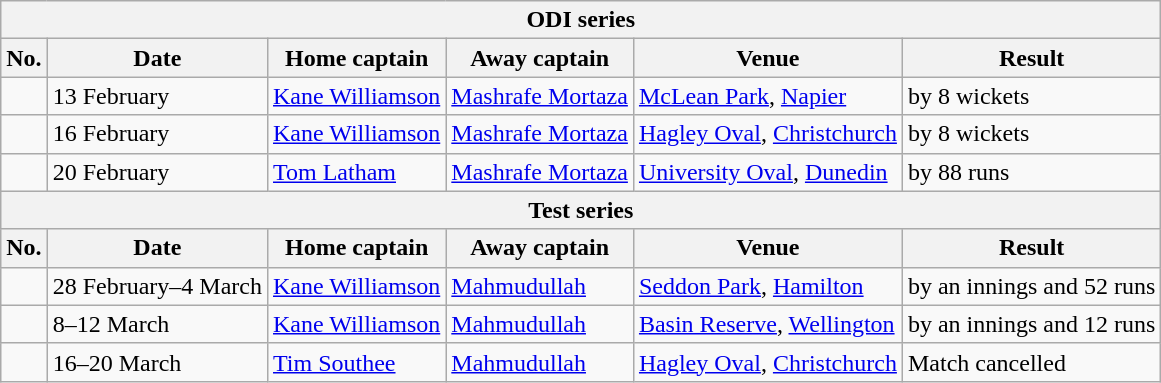<table class="wikitable">
<tr>
<th colspan="6">ODI series</th>
</tr>
<tr>
<th>No.</th>
<th>Date</th>
<th>Home captain</th>
<th>Away captain</th>
<th>Venue</th>
<th>Result</th>
</tr>
<tr>
<td></td>
<td>13 February</td>
<td><a href='#'>Kane Williamson</a></td>
<td><a href='#'>Mashrafe Mortaza</a></td>
<td><a href='#'>McLean Park</a>, <a href='#'>Napier</a></td>
<td> by 8 wickets</td>
</tr>
<tr>
<td></td>
<td>16 February</td>
<td><a href='#'>Kane Williamson</a></td>
<td><a href='#'>Mashrafe Mortaza</a></td>
<td><a href='#'>Hagley Oval</a>, <a href='#'>Christchurch</a></td>
<td> by 8 wickets</td>
</tr>
<tr>
<td></td>
<td>20 February</td>
<td><a href='#'>Tom Latham</a></td>
<td><a href='#'>Mashrafe Mortaza</a></td>
<td><a href='#'>University Oval</a>, <a href='#'>Dunedin</a></td>
<td> by 88 runs</td>
</tr>
<tr>
<th colspan="6">Test series</th>
</tr>
<tr>
<th>No.</th>
<th>Date</th>
<th>Home captain</th>
<th>Away captain</th>
<th>Venue</th>
<th>Result</th>
</tr>
<tr>
<td></td>
<td>28 February–4 March</td>
<td><a href='#'>Kane Williamson</a></td>
<td><a href='#'>Mahmudullah</a></td>
<td><a href='#'>Seddon Park</a>, <a href='#'>Hamilton</a></td>
<td> by an innings and 52 runs</td>
</tr>
<tr>
<td></td>
<td>8–12 March</td>
<td><a href='#'>Kane Williamson</a></td>
<td><a href='#'>Mahmudullah</a></td>
<td><a href='#'>Basin Reserve</a>, <a href='#'>Wellington</a></td>
<td> by an innings and 12 runs</td>
</tr>
<tr>
<td></td>
<td>16–20 March</td>
<td><a href='#'>Tim Southee</a></td>
<td><a href='#'>Mahmudullah</a></td>
<td><a href='#'>Hagley Oval</a>, <a href='#'>Christchurch</a></td>
<td>Match cancelled</td>
</tr>
</table>
